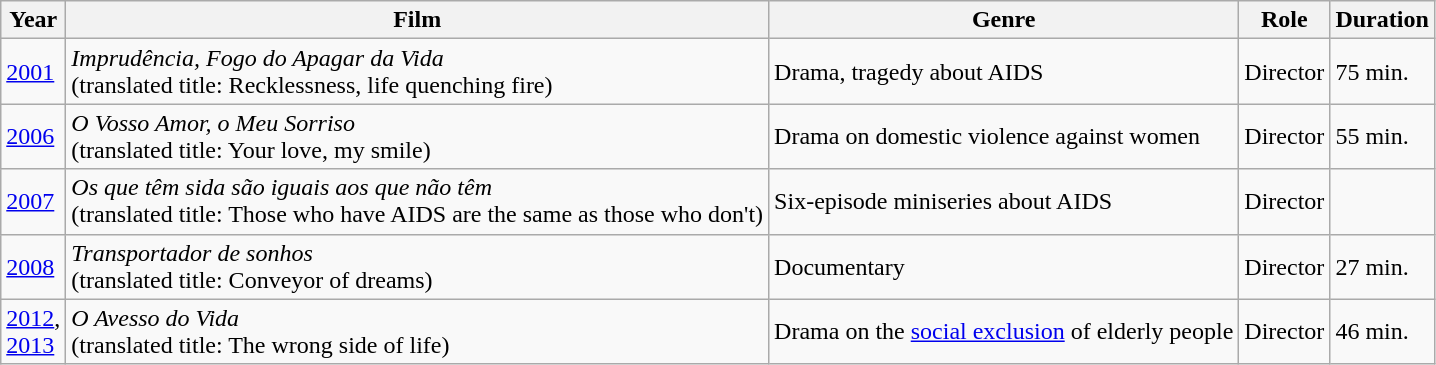<table class="wikitable" border="1">
<tr>
<th>Year</th>
<th>Film</th>
<th>Genre</th>
<th>Role</th>
<th>Duration</th>
</tr>
<tr>
<td><a href='#'>2001</a></td>
<td><em>Imprudência, Fogo do Apagar da Vida</em><br>(translated title: Recklessness, life quenching fire)</td>
<td>Drama, tragedy about AIDS</td>
<td>Director</td>
<td>75 min.</td>
</tr>
<tr>
<td><a href='#'>2006</a></td>
<td><em>O Vosso Amor, o Meu Sorriso</em><br>(translated title: Your love, my smile)</td>
<td>Drama on domestic violence against women</td>
<td>Director</td>
<td>55 min.</td>
</tr>
<tr>
<td><a href='#'>2007</a></td>
<td><em>Os que têm sida são iguais aos que não têm</em><br>(translated title: Those who have AIDS are the same as those who don't)</td>
<td>Six-episode miniseries about AIDS</td>
<td>Director</td>
<td></td>
</tr>
<tr>
<td><a href='#'>2008</a></td>
<td><em>Transportador de sonhos</em><br>(translated title: Conveyor of dreams)</td>
<td>Documentary</td>
<td>Director</td>
<td>27 min.</td>
</tr>
<tr>
<td><a href='#'>2012</a>,<br><a href='#'>2013</a></td>
<td><em>O Avesso do Vida</em> <br>(translated title: The wrong side of life)</td>
<td>Drama on the <a href='#'>social exclusion</a> of elderly people</td>
<td>Director</td>
<td>46 min.</td>
</tr>
</table>
